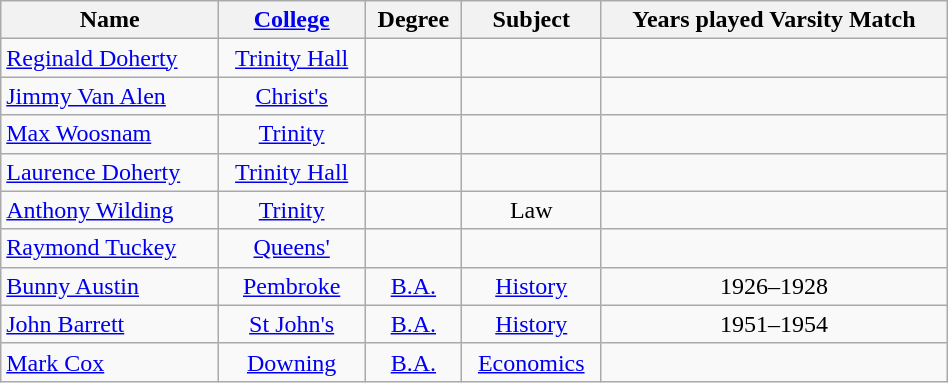<table class="sortable wikitable" border="1" style="width:50%">
<tr>
<th>Name</th>
<th><a href='#'>College</a></th>
<th>Degree</th>
<th>Subject</th>
<th>Years played Varsity Match</th>
</tr>
<tr>
<td><a href='#'>Reginald Doherty</a></td>
<td align="center"><a href='#'>Trinity Hall</a></td>
<td align="center"></td>
<td align="center"></td>
<td align="center"></td>
</tr>
<tr>
<td><a href='#'>Jimmy Van Alen</a></td>
<td align="center"><a href='#'>Christ's</a></td>
<td align="center"></td>
<td align="center"></td>
<td align="center"></td>
</tr>
<tr>
<td><a href='#'>Max Woosnam</a></td>
<td align="center"><a href='#'>Trinity</a></td>
<td align="center"></td>
<td align="center"></td>
<td align="center"></td>
</tr>
<tr>
<td><a href='#'>Laurence Doherty</a></td>
<td align="center"><a href='#'>Trinity Hall</a></td>
<td align="center"></td>
<td align="center"></td>
<td align="center"></td>
</tr>
<tr>
<td><a href='#'>Anthony Wilding</a></td>
<td align="center"><a href='#'>Trinity</a></td>
<td align="center"></td>
<td align="center">Law</td>
<td align="center"></td>
</tr>
<tr>
<td><a href='#'>Raymond Tuckey</a></td>
<td align="center"><a href='#'>Queens'</a></td>
<td align="center"></td>
<td align="center"></td>
<td align="center"></td>
</tr>
<tr>
<td><a href='#'>Bunny Austin</a></td>
<td align="center"><a href='#'>Pembroke</a></td>
<td align="center"><a href='#'>B.A.</a></td>
<td align="center"><a href='#'>History</a></td>
<td align="center">1926–1928</td>
</tr>
<tr>
<td><a href='#'>John Barrett</a></td>
<td align="center"><a href='#'>St John's</a></td>
<td align="center"><a href='#'>B.A.</a></td>
<td align="center"><a href='#'>History</a></td>
<td align="center">1951–1954</td>
</tr>
<tr>
<td><a href='#'>Mark Cox</a></td>
<td align="center"><a href='#'>Downing</a></td>
<td align="center"><a href='#'>B.A.</a></td>
<td align="center"><a href='#'>Economics</a></td>
<td align="center"></td>
</tr>
</table>
